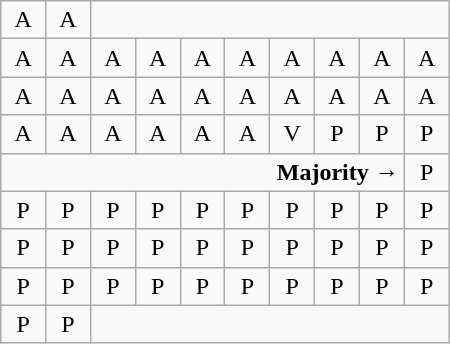<table class="wikitable" style="text-align:center" width=300px>
<tr>
<td>A</td>
<td>A</td>
</tr>
<tr>
<td>A</td>
<td>A</td>
<td>A</td>
<td>A</td>
<td>A</td>
<td>A</td>
<td>A</td>
<td>A</td>
<td>A</td>
<td>A</td>
</tr>
<tr>
<td>A</td>
<td>A</td>
<td>A</td>
<td>A</td>
<td>A</td>
<td>A</td>
<td>A</td>
<td>A</td>
<td>A</td>
<td>A</td>
</tr>
<tr>
<td>A</td>
<td>A</td>
<td>A</td>
<td>A</td>
<td>A</td>
<td>A</td>
<td>V</td>
<td>P</td>
<td>P</td>
<td>P</td>
</tr>
<tr>
<td colspan=9 align=right><strong>Majority →</strong></td>
<td>P</td>
</tr>
<tr>
<td>P</td>
<td>P</td>
<td>P</td>
<td>P</td>
<td>P</td>
<td>P</td>
<td>P</td>
<td>P</td>
<td>P</td>
<td>P</td>
</tr>
<tr>
<td>P</td>
<td>P</td>
<td>P</td>
<td>P</td>
<td>P</td>
<td>P</td>
<td>P</td>
<td>P</td>
<td>P</td>
<td>P</td>
</tr>
<tr>
<td>P</td>
<td>P</td>
<td>P</td>
<td>P</td>
<td>P</td>
<td>P</td>
<td>P</td>
<td>P</td>
<td>P</td>
<td>P</td>
</tr>
<tr>
<td>P</td>
<td>P</td>
</tr>
</table>
